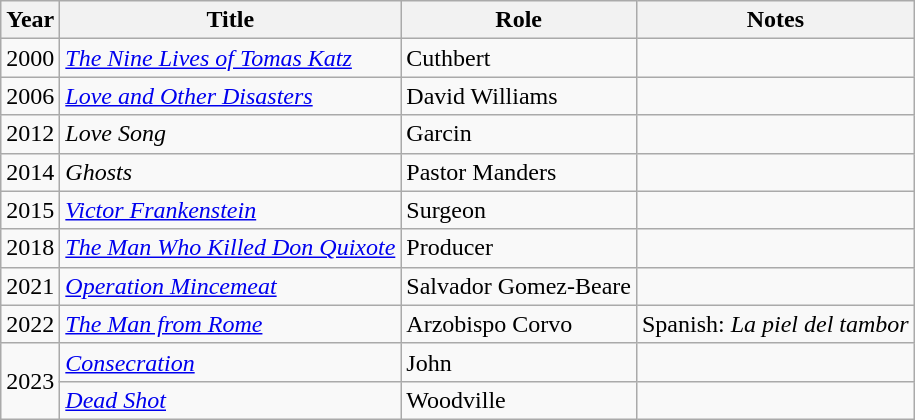<table class="wikitable sortable">
<tr>
<th>Year</th>
<th>Title</th>
<th>Role</th>
<th class="unsortable">Notes</th>
</tr>
<tr>
<td>2000</td>
<td><em><a href='#'>The Nine Lives of Tomas Katz</a></em></td>
<td>Cuthbert</td>
</tr>
<tr>
<td>2006</td>
<td><em><a href='#'>Love and Other Disasters</a></em></td>
<td>David Williams</td>
<td></td>
</tr>
<tr>
<td>2012</td>
<td><em>Love Song</em></td>
<td>Garcin</td>
<td></td>
</tr>
<tr>
<td>2014</td>
<td><em>Ghosts</em></td>
<td>Pastor Manders</td>
<td></td>
</tr>
<tr>
<td>2015</td>
<td><em><a href='#'>Victor Frankenstein</a></em></td>
<td>Surgeon</td>
<td></td>
</tr>
<tr>
<td>2018</td>
<td><em><a href='#'>The Man Who Killed Don Quixote</a></em></td>
<td>Producer</td>
<td></td>
</tr>
<tr>
<td>2021</td>
<td><em><a href='#'>Operation Mincemeat</a></em></td>
<td>Salvador Gomez-Beare</td>
<td></td>
</tr>
<tr>
<td>2022</td>
<td><em><a href='#'>The Man from Rome</a></em></td>
<td>Arzobispo Corvo</td>
<td>Spanish: <em>La piel del tambor</em></td>
</tr>
<tr>
<td rowspan="2">2023</td>
<td><em><a href='#'>Consecration</a></em></td>
<td>John</td>
<td></td>
</tr>
<tr>
<td><em><a href='#'>Dead Shot</a></em></td>
<td>Woodville</td>
<td></td>
</tr>
</table>
